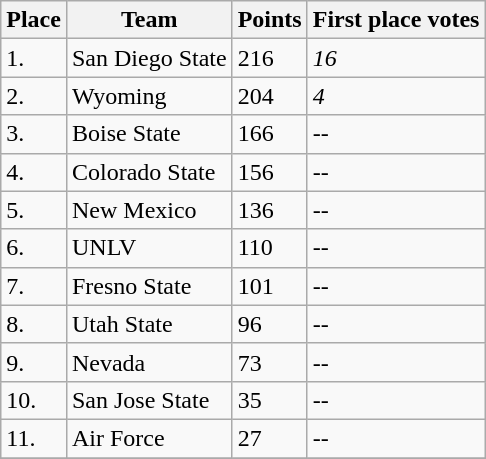<table class="wikitable">
<tr>
<th>Place</th>
<th>Team</th>
<th>Points</th>
<th>First place votes</th>
</tr>
<tr>
<td>1.</td>
<td ! style=>San Diego State</td>
<td>216</td>
<td><em>16</em></td>
</tr>
<tr>
<td>2.</td>
<td ! style=>Wyoming</td>
<td>204</td>
<td><em>4</em></td>
</tr>
<tr>
<td>3.</td>
<td ! style=>Boise State</td>
<td>166</td>
<td>--</td>
</tr>
<tr>
<td>4.</td>
<td ! style=>Colorado State</td>
<td>156</td>
<td>--</td>
</tr>
<tr>
<td>5.</td>
<td ! style=>New Mexico</td>
<td>136</td>
<td>--</td>
</tr>
<tr>
<td>6.</td>
<td ! style=>UNLV</td>
<td>110</td>
<td>--</td>
</tr>
<tr>
<td>7.</td>
<td ! style=>Fresno State</td>
<td>101</td>
<td>--</td>
</tr>
<tr>
<td>8.</td>
<td ! style=>Utah State</td>
<td>96</td>
<td>--</td>
</tr>
<tr>
<td>9.</td>
<td ! style=>Nevada</td>
<td>73</td>
<td>--</td>
</tr>
<tr>
<td>10.</td>
<td ! style=>San Jose State</td>
<td>35</td>
<td>--</td>
</tr>
<tr>
<td>11.</td>
<td ! style=>Air Force</td>
<td>27</td>
<td>--</td>
</tr>
<tr>
</tr>
</table>
